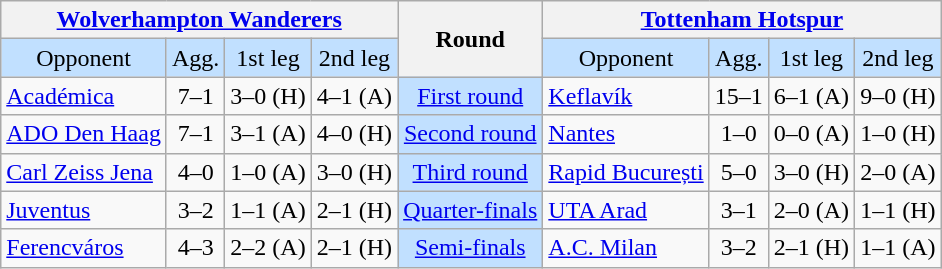<table class="wikitable" style="text-align:center">
<tr>
<th colspan="4"> <a href='#'>Wolverhampton Wanderers</a></th>
<th rowspan=2>Round</th>
<th colspan="4"> <a href='#'>Tottenham Hotspur</a></th>
</tr>
<tr style="background:#C1E0FF">
<td>Opponent</td>
<td>Agg.</td>
<td>1st leg</td>
<td>2nd leg</td>
<td>Opponent</td>
<td>Agg.</td>
<td>1st leg</td>
<td>2nd leg</td>
</tr>
<tr>
<td style="text-align:left"> <a href='#'>Académica</a></td>
<td>7–1</td>
<td>3–0 (H)</td>
<td>4–1 (A)</td>
<td style="background:#C1E0FF"><a href='#'>First round</a></td>
<td style="text-align:left"> <a href='#'>Keflavík</a></td>
<td>15–1</td>
<td>6–1 (A)</td>
<td>9–0 (H)</td>
</tr>
<tr>
<td style="text-align:left"> <a href='#'>ADO Den Haag</a></td>
<td>7–1</td>
<td>3–1 (A)</td>
<td>4–0 (H)</td>
<td style="background:#C1E0FF"><a href='#'>Second round</a></td>
<td style="text-align:left"> <a href='#'>Nantes</a></td>
<td>1–0</td>
<td>0–0 (A)</td>
<td>1–0 (H)</td>
</tr>
<tr>
<td style="text-align:left"> <a href='#'>Carl Zeiss Jena</a></td>
<td>4–0</td>
<td>1–0 (A)</td>
<td>3–0 (H)</td>
<td style="background:#C1E0FF"><a href='#'>Third round</a></td>
<td style="text-align:left"> <a href='#'>Rapid București</a></td>
<td>5–0</td>
<td>3–0 (H)</td>
<td>2–0 (A)</td>
</tr>
<tr>
<td style="text-align:left"> <a href='#'>Juventus</a></td>
<td>3–2</td>
<td>1–1 (A)</td>
<td>2–1 (H)</td>
<td style="background:#C1E0FF"><a href='#'>Quarter-finals</a></td>
<td style="text-align:left"> <a href='#'>UTA Arad</a></td>
<td>3–1</td>
<td>2–0 (A)</td>
<td>1–1 (H)</td>
</tr>
<tr>
<td style="text-align:left"> <a href='#'>Ferencváros</a></td>
<td>4–3</td>
<td>2–2 (A)</td>
<td>2–1 (H)</td>
<td style="background:#C1E0FF"><a href='#'>Semi-finals</a></td>
<td style="text-align:left"> <a href='#'>A.C. Milan</a></td>
<td>3–2</td>
<td>2–1 (H)</td>
<td>1–1 (A)</td>
</tr>
</table>
